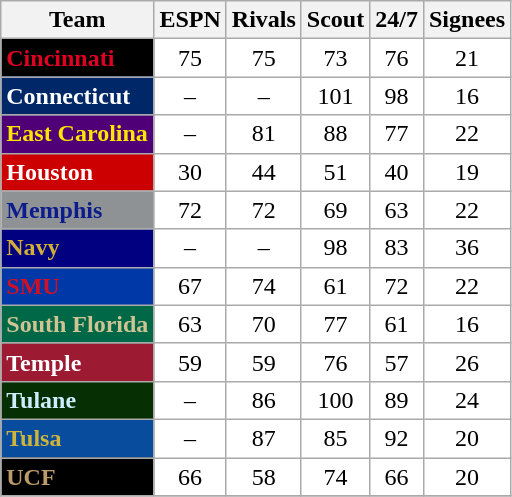<table class="wikitable">
<tr>
<th>Team</th>
<th>ESPN</th>
<th>Rivals</th>
<th>Scout</th>
<th>24/7</th>
<th>Signees</th>
</tr>
<tr>
<td style="background:#000000; color:#e00122;"><strong>Cincinnati</strong></td>
<td style="text-align:center; background:white">75</td>
<td style="text-align:center; background:white">75</td>
<td style="text-align:center; background:white">73</td>
<td style="text-align:center; background:white">76</td>
<td style="text-align:center; background:white">21</td>
</tr>
<tr>
<td style="background:#002868; color:white;"><strong>Connecticut</strong></td>
<td style="text-align:center; background:white">–</td>
<td style="text-align:center; background:white">–</td>
<td style="text-align:center; background:white">101</td>
<td style="text-align:center; background:white">98</td>
<td style="text-align:center; background:white">16</td>
</tr>
<tr>
<td style="background:#4F0076; color:#FFE600;"><strong>East Carolina</strong></td>
<td style="text-align:center; background:white">–</td>
<td style="text-align:center; background:white">81</td>
<td style="text-align:center; background:white">88</td>
<td style="text-align:center; background:white">77</td>
<td style="text-align:center; background:white">22</td>
</tr>
<tr>
<td style="background:#CC0000; color:white;"><strong>Houston</strong></td>
<td style="text-align:center; background:white">30</td>
<td style="text-align:center; background:white">44</td>
<td style="text-align:center; background:white">51</td>
<td style="text-align:center; background:white">40</td>
<td style="text-align:center; background:white">19</td>
</tr>
<tr>
<td style="background:#8E9295; color:#0C1C8C;"><strong>Memphis</strong></td>
<td style="text-align:center; background:white">72</td>
<td style="text-align:center; background:white">72</td>
<td style="text-align:center; background:white">69</td>
<td style="text-align:center; background:white">63</td>
<td style="text-align:center; background:white">22</td>
</tr>
<tr>
<td style="background:#000080; color:#D4AF37;"><strong>Navy</strong></td>
<td style="text-align:center; background:white">–</td>
<td style="text-align:center; background:white">–</td>
<td style="text-align:center; background:white">98</td>
<td style="text-align:center; background:white">83</td>
<td style="text-align:center; background:white">36</td>
</tr>
<tr>
<td style="background:#0038A8; color:#CE1126;"><strong>SMU</strong></td>
<td style="text-align:center; background:white">67</td>
<td style="text-align:center; background:white">74</td>
<td style="text-align:center; background:white">61</td>
<td style="text-align:center; background:white">72</td>
<td style="text-align:center; background:white">22</td>
</tr>
<tr>
<td style="background:#006747; color:#CFC493;"><strong>South Florida</strong></td>
<td style="text-align:center; background:white">63</td>
<td style="text-align:center; background:white">70</td>
<td style="text-align:center; background:white">77</td>
<td style="text-align:center; background:white">61</td>
<td style="text-align:center; background:white">16</td>
</tr>
<tr>
<td style="background:#9D1A33; color:white;"><strong>Temple</strong></td>
<td style="text-align:center; background:white">59</td>
<td style="text-align:center; background:white">59</td>
<td style="text-align:center; background:white">76</td>
<td style="text-align:center; background:white">57</td>
<td style="text-align:center; background:white">26</td>
</tr>
<tr>
<td style="background:#063003; color:#CCEEFF;"><strong>Tulane</strong></td>
<td style="text-align:center; background:white">–</td>
<td style="text-align:center; background:white">86</td>
<td style="text-align:center; background:white">100</td>
<td style="text-align:center; background:white">89</td>
<td style="text-align:center; background:white">24</td>
</tr>
<tr>
<td style="background:#084c9e; color:#CFB53B;"><strong>Tulsa</strong></td>
<td style="text-align:center; background:white">–</td>
<td style="text-align:center; background:white">87</td>
<td style="text-align:center; background:white">85</td>
<td style="text-align:center; background:white">92</td>
<td style="text-align:center; background:white">20</td>
</tr>
<tr>
<td style="background:#000000; color:#BC9B6A;"><strong>UCF</strong></td>
<td style="text-align:center; background:white">66</td>
<td style="text-align:center; background:white">58</td>
<td style="text-align:center; background:white">74</td>
<td style="text-align:center; background:white">66</td>
<td style="text-align:center; background:white">20</td>
</tr>
<tr>
</tr>
</table>
